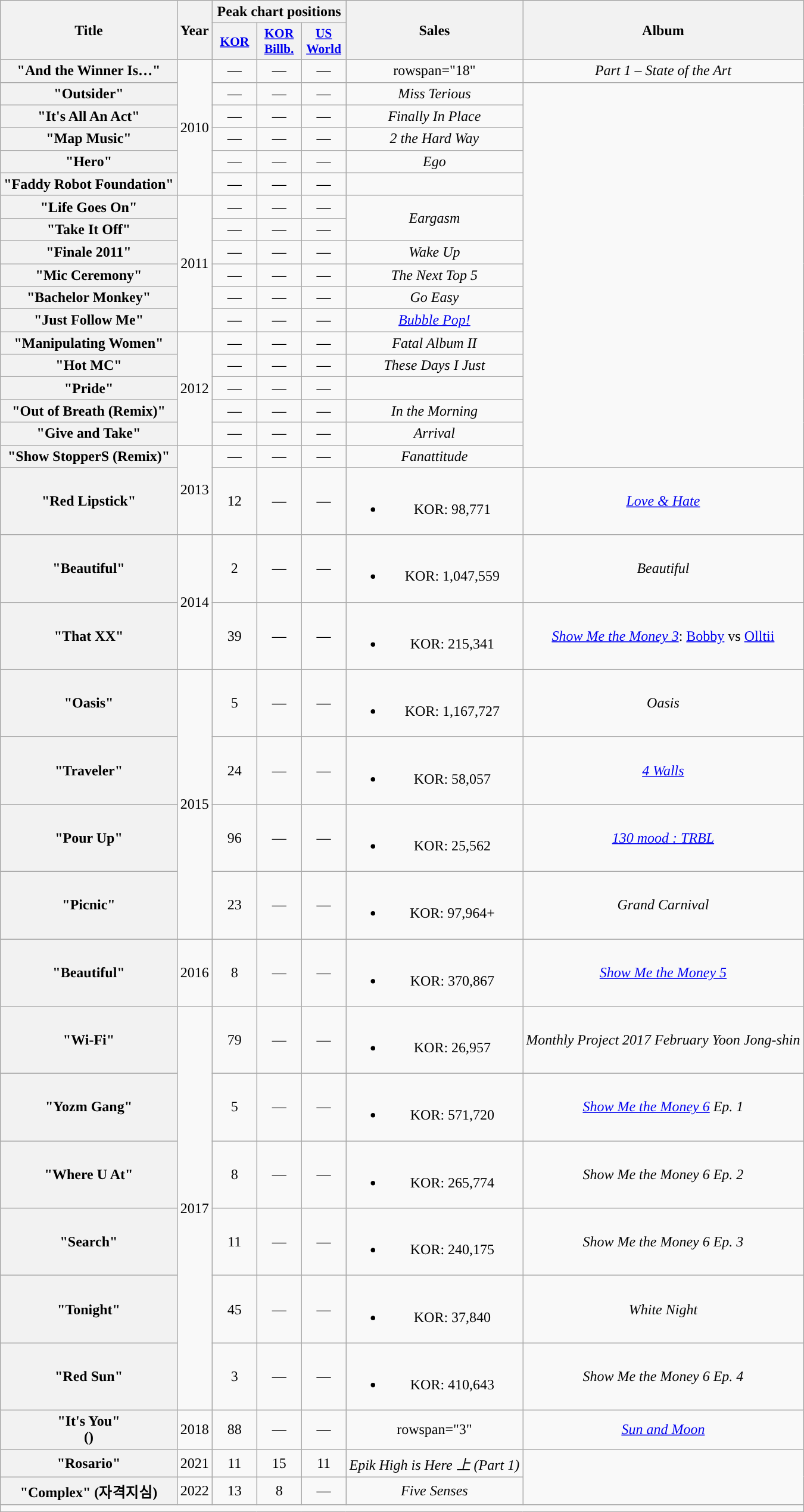<table class="wikitable plainrowheaders" style="text-align:center;">
<tr>
<th scope="col" rowspan="2">Title</th>
<th scope="col" rowspan="2">Year</th>
<th scope="col" colspan="3">Peak chart positions</th>
<th scope="col" rowspan="2">Sales</th>
<th scope="col" rowspan="2">Album</th>
</tr>
<tr>
<th scope="col" style="width:3em;font-size:90%;"><a href='#'>KOR</a><br></th>
<th scope="col" style="width:3em;font-size:90%;"><a href='#'>KOR<br>Billb.</a><br></th>
<th scope="col" style="width:3em;font-size:90%;"><a href='#'>US<br>World</a><br></th>
</tr>
<tr>
<th scope="row">"And the Winner Is…"<br></th>
<td rowspan="6">2010</td>
<td>—</td>
<td>—</td>
<td>—</td>
<td>rowspan="18" </td>
<td><em>Part 1 – State of the Art</em></td>
</tr>
<tr>
<th scope="row">"Outsider"<br></th>
<td>—</td>
<td>—</td>
<td>—</td>
<td><em>Miss Terious</em></td>
</tr>
<tr>
<th scope="row">"It's All An Act"<br></th>
<td>—</td>
<td>—</td>
<td>—</td>
<td><em>Finally In Place</em></td>
</tr>
<tr>
<th scope="row">"Map Music"<br></th>
<td>—</td>
<td>—</td>
<td>—</td>
<td><em>2 the Hard Way</em></td>
</tr>
<tr>
<th scope="row">"Hero"<br></th>
<td>—</td>
<td>—</td>
<td>—</td>
<td><em>Ego</em></td>
</tr>
<tr>
<th scope="row">"Faddy Robot Foundation"<br></th>
<td>—</td>
<td>—</td>
<td>—</td>
<td></td>
</tr>
<tr>
<th scope="row">"Life Goes On"<br></th>
<td rowspan="6">2011</td>
<td>—</td>
<td>—</td>
<td>—</td>
<td rowspan="2"><em>Eargasm</em></td>
</tr>
<tr>
<th scope="row">"Take It Off"<br></th>
<td>—</td>
<td>—</td>
<td>—</td>
</tr>
<tr>
<th scope="row">"Finale 2011"<br></th>
<td>—</td>
<td>—</td>
<td>—</td>
<td><em>Wake Up</em></td>
</tr>
<tr>
<th scope="row">"Mic Ceremony"<br></th>
<td>—</td>
<td>—</td>
<td>—</td>
<td><em>The Next Top 5</em></td>
</tr>
<tr>
<th scope="row">"Bachelor Monkey"<br></th>
<td>—</td>
<td>—</td>
<td>—</td>
<td><em>Go Easy</em></td>
</tr>
<tr>
<th scope="row">"Just Follow Me"<br></th>
<td>—</td>
<td>—</td>
<td>—</td>
<td><em><a href='#'>Bubble Pop!</a></em></td>
</tr>
<tr>
<th scope="row">"Manipulating Women"<br></th>
<td rowspan="5">2012</td>
<td>—</td>
<td>—</td>
<td>—</td>
<td><em>Fatal Album II</em></td>
</tr>
<tr>
<th scope="row">"Hot MC"<br></th>
<td>—</td>
<td>—</td>
<td>—</td>
<td><em>These Days I Just</em></td>
</tr>
<tr>
<th scope="row">"Pride"<br> </th>
<td>—</td>
<td>—</td>
<td>—</td>
<td></td>
</tr>
<tr>
<th scope="row">"Out of Breath (Remix)"<br></th>
<td>—</td>
<td>—</td>
<td>—</td>
<td><em>In the Morning</em></td>
</tr>
<tr>
<th scope="row">"Give and Take"<br></th>
<td>—</td>
<td>—</td>
<td>—</td>
<td><em>Arrival</em></td>
</tr>
<tr>
<th scope="row">"Show StopperS (Remix)"<br></th>
<td rowspan="2">2013</td>
<td>—</td>
<td>—</td>
<td>—</td>
<td><em>Fanattitude</em></td>
</tr>
<tr>
<th scope="row">"Red Lipstick"<br></th>
<td>12</td>
<td>—</td>
<td>—</td>
<td><br><ul><li>KOR: 98,771</li></ul></td>
<td><em><a href='#'>Love & Hate</a></em></td>
</tr>
<tr>
<th scope="row">"Beautiful"<br></th>
<td rowspan="2">2014</td>
<td>2</td>
<td>—</td>
<td>—</td>
<td><br><ul><li>KOR: 1,047,559</li></ul></td>
<td><em>Beautiful</em></td>
</tr>
<tr>
<th scope="row">"That XX"<br></th>
<td>39</td>
<td>—</td>
<td>—</td>
<td><br><ul><li>KOR: 215,341</li></ul></td>
<td><em><a href='#'>Show Me the Money 3</a></em>: <a href='#'>Bobby</a> vs <a href='#'>Olltii</a></td>
</tr>
<tr>
<th scope="row">"Oasis"<br></th>
<td rowspan="4">2015</td>
<td>5</td>
<td>—</td>
<td>—</td>
<td><br><ul><li>KOR: 1,167,727</li></ul></td>
<td><em>Oasis</em></td>
</tr>
<tr>
<th scope="row">"Traveler"<br></th>
<td>24</td>
<td>—</td>
<td>—</td>
<td><br><ul><li>KOR: 58,057</li></ul></td>
<td><em><a href='#'>4 Walls</a></em></td>
</tr>
<tr>
<th scope="row">"Pour Up"<br></th>
<td>96</td>
<td>—</td>
<td>—</td>
<td><br><ul><li>KOR: 25,562</li></ul></td>
<td><em><a href='#'>130 mood : TRBL</a></em></td>
</tr>
<tr>
<th scope="row">"Picnic"<br></th>
<td>23</td>
<td>—</td>
<td>—</td>
<td><br><ul><li>KOR: 97,964+</li></ul></td>
<td><em>Grand Carnival</em></td>
</tr>
<tr>
<th scope="row">"Beautiful"<br></th>
<td>2016</td>
<td>8</td>
<td>—</td>
<td>—</td>
<td><br><ul><li>KOR: 370,867</li></ul></td>
<td><em><a href='#'>Show Me the Money 5</a></em></td>
</tr>
<tr>
<th scope="row">"Wi-Fi"<br></th>
<td rowspan="6">2017</td>
<td>79</td>
<td>—</td>
<td>—</td>
<td><br><ul><li>KOR: 26,957</li></ul></td>
<td><em>Monthly Project 2017 February Yoon Jong-shin</em></td>
</tr>
<tr>
<th scope="row">"Yozm Gang"<br></th>
<td>5</td>
<td>—</td>
<td>—</td>
<td><br><ul><li>KOR: 571,720</li></ul></td>
<td><em><a href='#'>Show Me the Money 6</a> Ep. 1</em></td>
</tr>
<tr>
<th scope="row">"Where U At"<br></th>
<td>8</td>
<td>—</td>
<td>—</td>
<td><br><ul><li>KOR: 265,774</li></ul></td>
<td><em>Show Me the Money 6 Ep. 2</em></td>
</tr>
<tr>
<th scope="row">"Search"<br></th>
<td>11</td>
<td>—</td>
<td>—</td>
<td><br><ul><li>KOR: 240,175</li></ul></td>
<td><em>Show Me the Money 6 Ep. 3</em></td>
</tr>
<tr>
<th scope="row">"Tonight"<br></th>
<td>45</td>
<td>—</td>
<td>—</td>
<td><br><ul><li>KOR: 37,840</li></ul></td>
<td><em>White Night</em></td>
</tr>
<tr>
<th scope="row">"Red Sun"<br></th>
<td>3</td>
<td>—</td>
<td>—</td>
<td><br><ul><li>KOR: 410,643</li></ul></td>
<td><em>Show Me the Money 6 Ep. 4</em></td>
</tr>
<tr>
<th scope="row">"It's You" <br>()</th>
<td>2018</td>
<td>88</td>
<td>—</td>
<td>—</td>
<td>rowspan="3" </td>
<td><em><a href='#'>Sun and Moon</a></em></td>
</tr>
<tr>
<th scope="row">"Rosario" <br></th>
<td>2021</td>
<td>11</td>
<td>15</td>
<td>11</td>
<td><em>Epik High is Here 上 (Part 1)</em></td>
</tr>
<tr>
<th scope="row">"Complex" (자격지심)<br></th>
<td>2022</td>
<td>13</td>
<td>8</td>
<td>—</td>
<td><em>Five Senses</em></td>
</tr>
<tr>
<td colspan="7"></td>
</tr>
</table>
